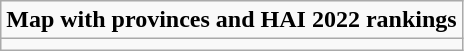<table role= "presentation" class="wikitable mw-collapsible mw-collapsed">
<tr>
<td><strong>Map with provinces and HAI 2022 rankings</strong></td>
</tr>
<tr>
<td></td>
</tr>
</table>
